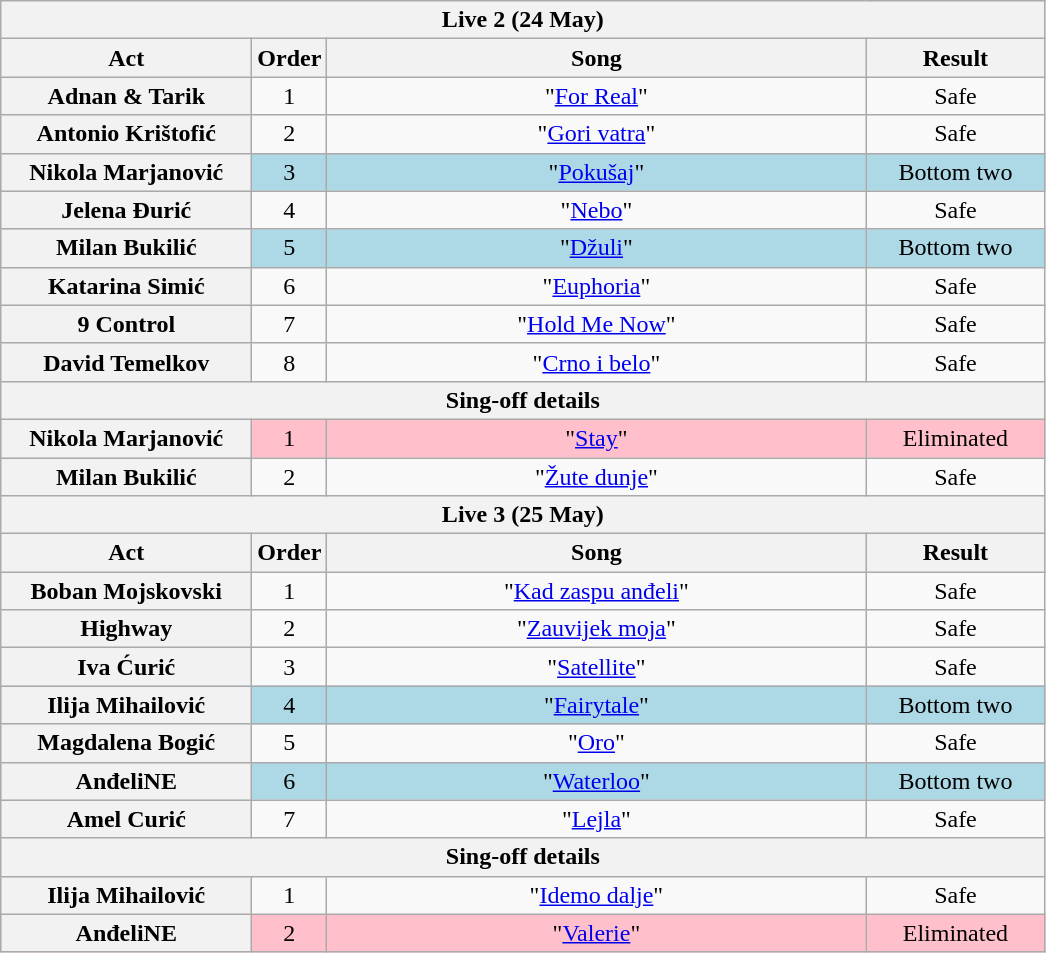<table class="wikitable plainrowheaders" style="text-align:center;">
<tr>
<th colspan="4">Live 2 (24 May)</th>
</tr>
<tr>
<th scope="col" style="width:10em;">Act</th>
<th scope="col">Order</th>
<th scope="col" style="width:22em;">Song</th>
<th scope="col" style="width:7em;">Result</th>
</tr>
<tr>
<th scope="row">Adnan & Tarik</th>
<td>1</td>
<td>"<a href='#'>For Real</a>"</td>
<td>Safe</td>
</tr>
<tr>
<th scope="row">Antonio Krištofić</th>
<td>2</td>
<td>"<a href='#'>Gori vatra</a>"</td>
<td>Safe</td>
</tr>
<tr style="background:lightblue;">
<th scope="row">Nikola Marjanović</th>
<td>3</td>
<td>"<a href='#'>Pokušaj</a>"</td>
<td>Bottom two</td>
</tr>
<tr>
<th scope="row">Jelena Đurić</th>
<td>4</td>
<td>"<a href='#'>Nebo</a>"</td>
<td>Safe</td>
</tr>
<tr style="background:lightblue;">
<th scope="row">Milan Bukilić</th>
<td>5</td>
<td>"<a href='#'>Džuli</a>"</td>
<td>Bottom two</td>
</tr>
<tr>
<th scope="row">Katarina Simić</th>
<td>6</td>
<td>"<a href='#'>Euphoria</a>"</td>
<td>Safe</td>
</tr>
<tr>
<th scope="row">9 Control</th>
<td>7</td>
<td>"<a href='#'>Hold Me Now</a>"</td>
<td>Safe</td>
</tr>
<tr>
<th scope="row">David Temelkov</th>
<td>8</td>
<td>"<a href='#'>Crno i belo</a>"</td>
<td>Safe</td>
</tr>
<tr>
<th colspan="4">Sing-off details</th>
</tr>
<tr style="background:pink;">
<th scope="row">Nikola Marjanović</th>
<td>1</td>
<td>"<a href='#'>Stay</a>"</td>
<td>Eliminated</td>
</tr>
<tr>
<th scope="row">Milan Bukilić</th>
<td>2</td>
<td>"<a href='#'>Žute dunje</a>"</td>
<td>Safe</td>
</tr>
<tr>
<th colspan="4">Live 3 (25 May)</th>
</tr>
<tr>
<th scope="col" style="width:10em;">Act</th>
<th scope="col">Order</th>
<th scope="col" style="width:20em;">Song</th>
<th scope="col" style="width:7em;">Result</th>
</tr>
<tr>
<th scope="row">Boban Mojskovski</th>
<td>1</td>
<td>"<a href='#'>Kad zaspu anđeli</a>"</td>
<td>Safe</td>
</tr>
<tr>
<th scope="row">Highway</th>
<td>2</td>
<td>"<a href='#'>Zauvijek moja</a>"</td>
<td>Safe</td>
</tr>
<tr>
<th scope="row">Iva Ćurić</th>
<td>3</td>
<td>"<a href='#'>Satellite</a>"</td>
<td>Safe</td>
</tr>
<tr style="background:lightblue;">
<th scope="row">Ilija Mihailović</th>
<td>4</td>
<td>"<a href='#'>Fairytale</a>"</td>
<td>Bottom two</td>
</tr>
<tr>
<th scope="row">Magdalena Bogić</th>
<td>5</td>
<td>"<a href='#'>Oro</a>"</td>
<td>Safe</td>
</tr>
<tr style="background:lightblue;">
<th scope="row">AnđeliNE</th>
<td>6</td>
<td>"<a href='#'>Waterloo</a>"</td>
<td>Bottom two</td>
</tr>
<tr>
<th scope="row">Amel Curić</th>
<td>7</td>
<td>"<a href='#'>Lejla</a>"</td>
<td>Safe</td>
</tr>
<tr>
<th colspan="4">Sing-off details</th>
</tr>
<tr>
<th scope="row">Ilija Mihailović</th>
<td>1</td>
<td>"<a href='#'>Idemo dalje</a>"</td>
<td>Safe</td>
</tr>
<tr style="background:pink;">
<th scope="row">AnđeliNE</th>
<td>2</td>
<td>"<a href='#'>Valerie</a>"</td>
<td>Eliminated</td>
</tr>
</table>
